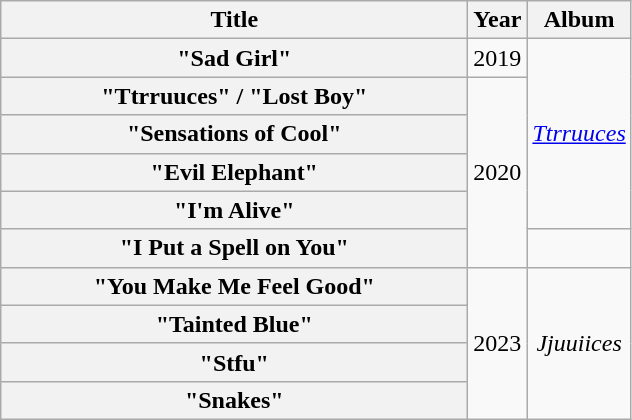<table class="wikitable plainrowheaders" style="text-align:center;">
<tr>
<th scope="col" style="width:19em;">Title</th>
<th scope="col">Year</th>
<th scope="col">Album</th>
</tr>
<tr>
<th scope="row">"Sad Girl"</th>
<td>2019</td>
<td rowspan="5"><em><a href='#'>Ttrruuces</a></em></td>
</tr>
<tr>
<th scope="row">"Ttrruuces" / "Lost Boy"</th>
<td rowspan="5">2020</td>
</tr>
<tr>
<th scope="row">"Sensations of Cool"</th>
</tr>
<tr>
<th scope="row">"Evil Elephant"</th>
</tr>
<tr>
<th scope="row">"I'm Alive"</th>
</tr>
<tr>
<th scope="row">"I Put a Spell on You"</th>
<td></td>
</tr>
<tr>
<th scope="row">"You Make Me Feel Good"</th>
<td rowspan="4">2023</td>
<td rowspan="4"><em>Jjuuiices</em></td>
</tr>
<tr>
<th scope="row">"Tainted Blue"</th>
</tr>
<tr>
<th scope="row">"Stfu"</th>
</tr>
<tr>
<th scope="row">"Snakes"</th>
</tr>
</table>
